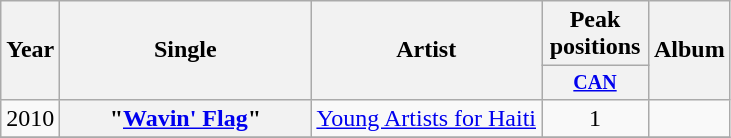<table class="wikitable plainrowheaders" style="text-align:center;">
<tr>
<th rowspan="2">Year</th>
<th rowspan="2" style="width:10em;">Single</th>
<th rowspan="2">Artist</th>
<th colspan="1">Peak positions</th>
<th rowspan="2">Album</th>
</tr>
<tr style="font-size:smaller;">
<th width="65"><a href='#'>CAN</a></th>
</tr>
<tr>
<td>2010</td>
<th scope="row">"<a href='#'>Wavin' Flag</a>"</th>
<td><a href='#'>Young Artists for Haiti</a></td>
<td>1</td>
<td></td>
</tr>
<tr>
</tr>
</table>
